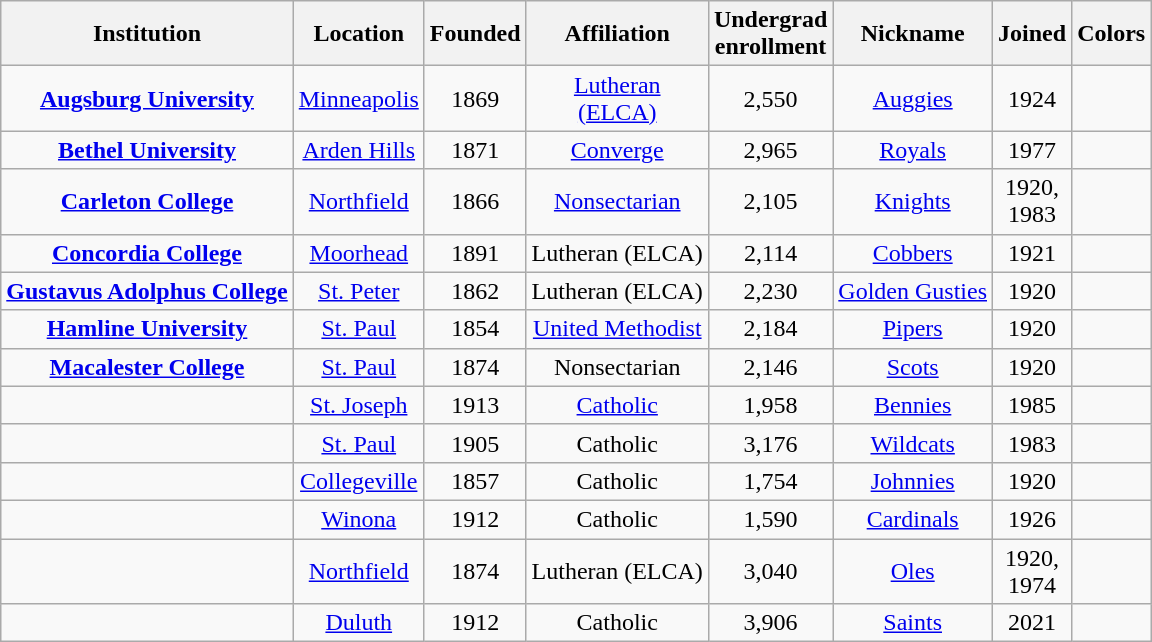<table class="wikitable sortable" style="text-align:center;">
<tr>
<th>Institution</th>
<th>Location</th>
<th>Founded</th>
<th>Affiliation</th>
<th>Undergrad<br>enrollment</th>
<th>Nickname</th>
<th>Joined</th>
<th>Colors</th>
</tr>
<tr>
<td><strong><a href='#'>Augsburg University</a></strong></td>
<td><a href='#'>Minneapolis</a></td>
<td>1869</td>
<td><a href='#'>Lutheran</a><br><a href='#'>(ELCA)</a></td>
<td>2,550</td>
<td><a href='#'>Auggies</a></td>
<td>1924</td>
<td style="text-align:right;"></td>
</tr>
<tr>
<td><strong><a href='#'>Bethel University</a></strong></td>
<td><a href='#'>Arden Hills</a></td>
<td>1871</td>
<td><a href='#'>Converge</a></td>
<td>2,965</td>
<td><a href='#'>Royals</a></td>
<td>1977</td>
<td style="text-align:right;"></td>
</tr>
<tr>
<td><strong><a href='#'>Carleton College</a></strong></td>
<td><a href='#'>Northfield</a></td>
<td>1866</td>
<td><a href='#'>Nonsectarian</a></td>
<td>2,105</td>
<td><a href='#'>Knights</a></td>
<td>1920,<br>1983</td>
<td style="text-align:right;"></td>
</tr>
<tr>
<td><strong><a href='#'>Concordia College</a></strong></td>
<td><a href='#'>Moorhead</a></td>
<td>1891</td>
<td>Lutheran (ELCA)</td>
<td>2,114</td>
<td><a href='#'>Cobbers</a></td>
<td>1921</td>
<td style="text-align:right;"></td>
</tr>
<tr>
<td><strong><a href='#'>Gustavus Adolphus College</a></strong></td>
<td><a href='#'>St. Peter</a></td>
<td>1862</td>
<td>Lutheran (ELCA)</td>
<td>2,230</td>
<td><a href='#'>Golden Gusties</a></td>
<td>1920</td>
<td style="text-align:right;"></td>
</tr>
<tr>
<td><strong><a href='#'>Hamline University</a></strong></td>
<td><a href='#'>St. Paul</a></td>
<td>1854</td>
<td><a href='#'>United Methodist</a></td>
<td>2,184</td>
<td><a href='#'>Pipers</a></td>
<td>1920</td>
<td style="text-align:right;"></td>
</tr>
<tr>
<td><strong><a href='#'>Macalester College</a></strong></td>
<td><a href='#'>St. Paul</a></td>
<td>1874</td>
<td>Nonsectarian</td>
<td>2,146</td>
<td><a href='#'>Scots</a></td>
<td>1920</td>
<td style="text-align:right;"></td>
</tr>
<tr>
<td></td>
<td><a href='#'>St. Joseph</a></td>
<td>1913</td>
<td><a href='#'>Catholic</a><br></td>
<td>1,958</td>
<td><a href='#'>Bennies</a></td>
<td>1985</td>
<td style="text-align:right;"></td>
</tr>
<tr>
<td></td>
<td><a href='#'>St. Paul</a></td>
<td>1905</td>
<td>Catholic<br></td>
<td>3,176</td>
<td><a href='#'>Wildcats</a></td>
<td>1983</td>
<td style="text-align:right;"></td>
</tr>
<tr>
<td></td>
<td><a href='#'>Collegeville</a></td>
<td>1857</td>
<td>Catholic<br></td>
<td>1,754</td>
<td><a href='#'>Johnnies</a></td>
<td>1920</td>
<td style="text-align:right;"></td>
</tr>
<tr>
<td></td>
<td><a href='#'>Winona</a></td>
<td>1912</td>
<td>Catholic<br></td>
<td>1,590</td>
<td><a href='#'>Cardinals</a></td>
<td>1926</td>
<td style="text-align:right;"></td>
</tr>
<tr>
<td></td>
<td><a href='#'>Northfield</a></td>
<td>1874</td>
<td>Lutheran (ELCA)</td>
<td>3,040</td>
<td><a href='#'>Oles</a></td>
<td>1920,<br>1974</td>
<td style="text-align:right;"></td>
</tr>
<tr>
<td></td>
<td><a href='#'>Duluth</a></td>
<td>1912</td>
<td>Catholic<br></td>
<td>3,906</td>
<td><a href='#'>Saints</a></td>
<td>2021</td>
<td style="text-align:right;"> </td>
</tr>
</table>
